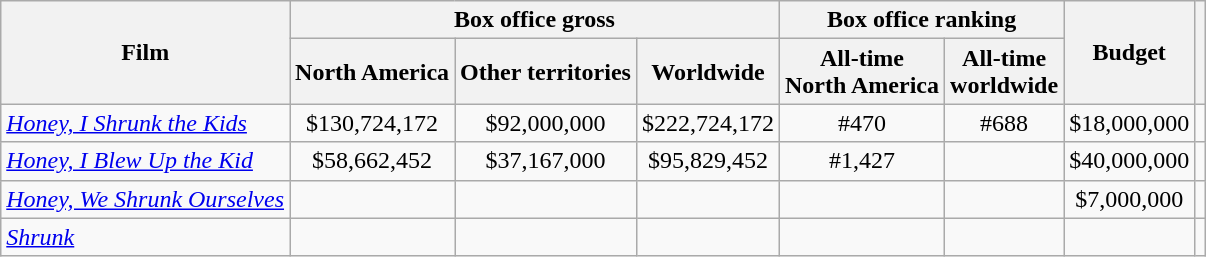<table class="wikitable sortable" border="1" style="text-align: center;">
<tr>
<th rowspan="2">Film</th>
<th colspan="3">Box office gross</th>
<th colspan="2">Box office ranking</th>
<th rowspan="2">Budget</th>
<th rowspan="2"></th>
</tr>
<tr>
<th>North America</th>
<th>Other territories</th>
<th>Worldwide</th>
<th>All-time <br>North America</th>
<th>All-time <br>worldwide</th>
</tr>
<tr>
<td style="text-align: left;"><em><a href='#'>Honey, I Shrunk the Kids</a></em></td>
<td>$130,724,172</td>
<td>$92,000,000</td>
<td>$222,724,172</td>
<td>#470</td>
<td>#688</td>
<td>$18,000,000</td>
<td></td>
</tr>
<tr>
<td style="text-align: left;"><em><a href='#'>Honey, I Blew Up the Kid</a></em></td>
<td>$58,662,452</td>
<td>$37,167,000</td>
<td>$95,829,452</td>
<td>#1,427</td>
<td></td>
<td>$40,000,000</td>
<td></td>
</tr>
<tr>
<td style="text-align: left;"><em><a href='#'>Honey, We Shrunk Ourselves</a></em></td>
<td></td>
<td></td>
<td></td>
<td></td>
<td></td>
<td>$7,000,000</td>
<td></td>
</tr>
<tr>
<td style="text-align: left;"><em><a href='#'>Shrunk</a></em></td>
<td></td>
<td></td>
<td></td>
<td></td>
<td></td>
<td></td>
</tr>
</table>
